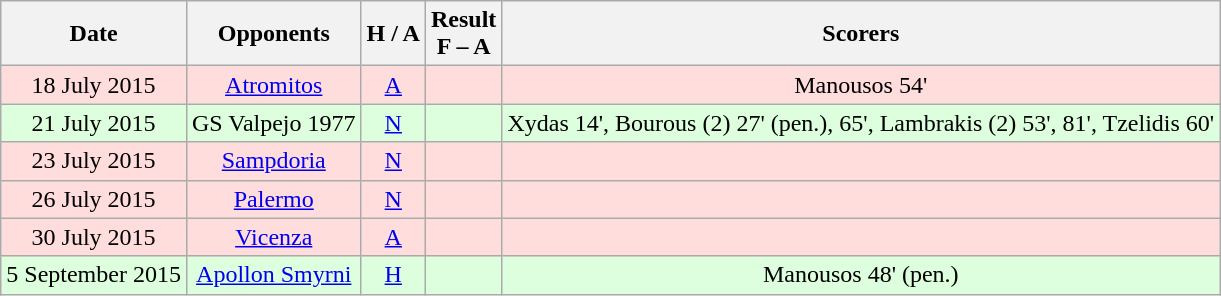<table class="wikitable" style="text-align:center">
<tr>
<th>Date</th>
<th>Opponents</th>
<th>H / A</th>
<th>Result<br>F – A</th>
<th>Scorers</th>
</tr>
<tr bgcolor="#ffdddd">
<td>18 July 2015</td>
<td> <a href='#'>Atromitos</a></td>
<td><a href='#'>A</a></td>
<td></td>
<td>Manousos 54'</td>
</tr>
<tr bgcolor="#ddffdd">
<td>21 July 2015</td>
<td> GS Valpejo 1977</td>
<td><a href='#'>N</a></td>
<td></td>
<td>Xydas 14', Bourous (2) 27' (pen.), 65', Lambrakis (2) 53', 81', Tzelidis 60'</td>
</tr>
<tr bgcolor="#ffdddd">
<td>23 July 2015</td>
<td> <a href='#'>Sampdoria</a></td>
<td><a href='#'>N</a></td>
<td></td>
<td></td>
</tr>
<tr bgcolor="#ffdddd">
<td>26 July 2015</td>
<td> <a href='#'>Palermo</a></td>
<td><a href='#'>N</a></td>
<td></td>
<td></td>
</tr>
<tr bgcolor="#ffdddd">
<td>30 July 2015</td>
<td> <a href='#'>Vicenza</a></td>
<td><a href='#'>A</a></td>
<td></td>
<td></td>
</tr>
<tr bgcolor="#ddffdd">
<td>5 September 2015</td>
<td> <a href='#'>Apollon Smyrni</a></td>
<td><a href='#'>H</a></td>
<td></td>
<td>Manousos 48' (pen.)</td>
</tr>
</table>
